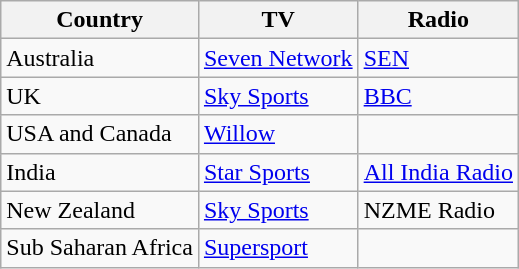<table class="wikitable">
<tr>
<th>Country</th>
<th>TV</th>
<th>Radio</th>
</tr>
<tr>
<td>Australia</td>
<td><a href='#'>Seven Network</a></td>
<td><a href='#'>SEN</a></td>
</tr>
<tr>
<td>UK</td>
<td><a href='#'>Sky Sports</a></td>
<td><a href='#'>BBC</a></td>
</tr>
<tr>
<td>USA and Canada</td>
<td><a href='#'>Willow</a></td>
<td></td>
</tr>
<tr>
<td>India</td>
<td><a href='#'>Star Sports</a></td>
<td><a href='#'>All India Radio</a></td>
</tr>
<tr>
<td>New Zealand</td>
<td><a href='#'>Sky Sports</a></td>
<td>NZME Radio</td>
</tr>
<tr>
<td>Sub Saharan Africa</td>
<td><a href='#'>Supersport</a></td>
<td></td>
</tr>
</table>
